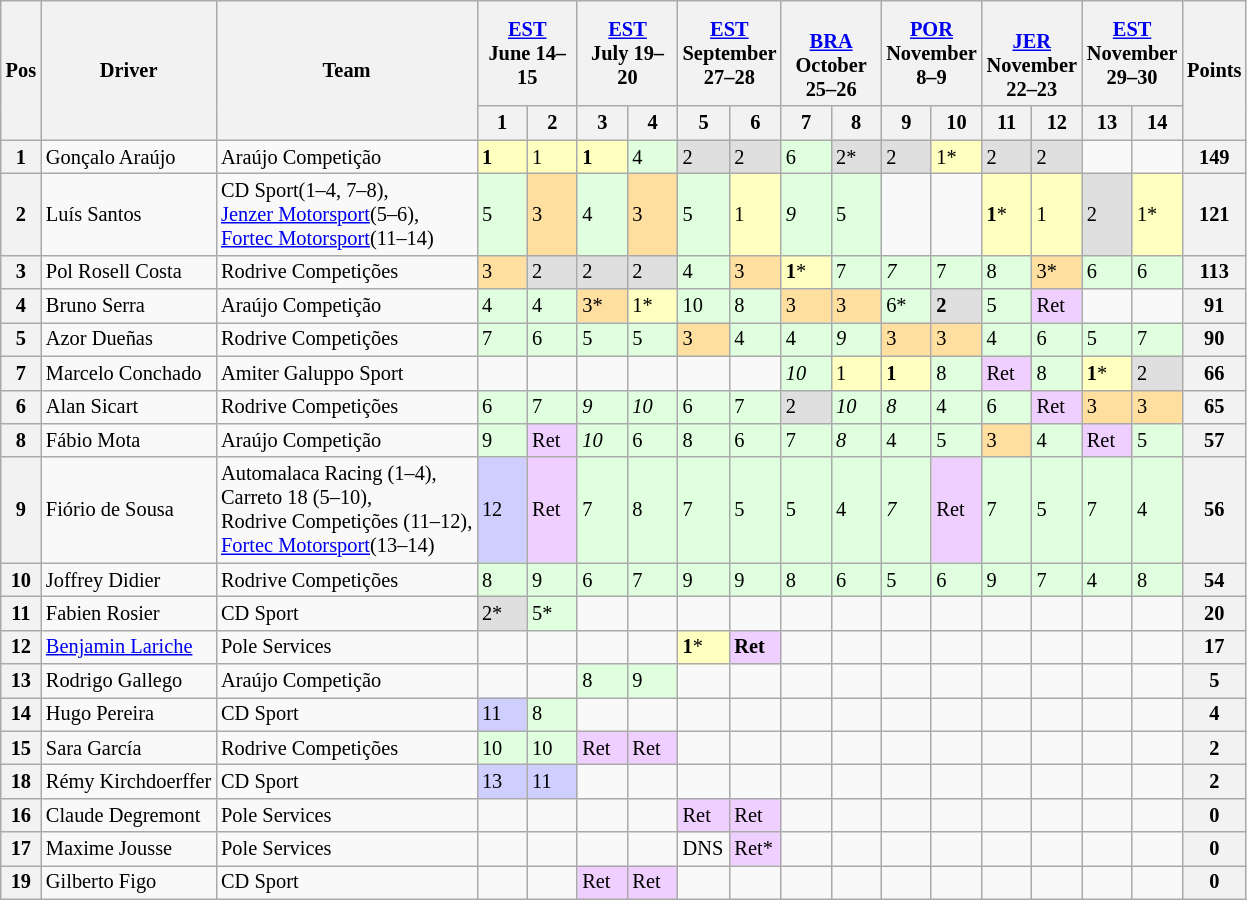<table class="wikitable" style="font-size:85%">
<tr>
<th rowspan=2>Pos</th>
<th rowspan=2>Driver</th>
<th rowspan=2>Team</th>
<th colspan=2> <a href='#'>EST</a><br>June 14–15</th>
<th colspan=2> <a href='#'>EST</a><br>July 19–20</th>
<th colspan=2> <a href='#'>EST</a><br>September 27–28<br></th>
<th colspan=2><br><a href='#'>BRA</a><br>October 25–26</th>
<th colspan=2> <a href='#'>POR</a><br>November 8–9</th>
<th colspan=2><br><a href='#'>JER</a><br>November 22–23<br></th>
<th colspan=2> <a href='#'>EST</a><br>November 29–30<br></th>
<th rowspan=2>Points</th>
</tr>
<tr>
<th width="27">1</th>
<th width="27">2</th>
<th width="27">3</th>
<th width="27">4</th>
<th width="27">5</th>
<th width="27">6</th>
<th width="27">7</th>
<th width="27">8</th>
<th width="27">9</th>
<th width="27">10</th>
<th width="27">11</th>
<th width="27">12</th>
<th width="27">13</th>
<th width="27">14</th>
</tr>
<tr>
<th>1</th>
<td> Gonçalo Araújo</td>
<td>Araújo Competição</td>
<td style="background:#FFFFBF;"><strong>1</strong></td>
<td style="background:#FFFFBF;">1</td>
<td style="background:#FFFFBF;"><strong>1</strong></td>
<td style="background:#DFFFDF;">4</td>
<td style="background:#DFDFDF;">2</td>
<td style="background:#DFDFDF;">2</td>
<td style="background:#DFFFDF;">6</td>
<td style="background:#DFDFDF;">2*</td>
<td style="background:#DFDFDF;">2</td>
<td style="background:#FFFFBF;">1*</td>
<td style="background:#DFDFDF;">2</td>
<td style="background:#DFDFDF;">2</td>
<td></td>
<td></td>
<th>149</th>
</tr>
<tr>
<th>2</th>
<td> Luís Santos</td>
<td>CD Sport(1–4, 7–8),<br><a href='#'>Jenzer Motorsport</a>(5–6),<br><a href='#'>Fortec Motorsport</a>(11–14)</td>
<td style="background:#DFFFDF;">5</td>
<td style="background:#FFDF9F;">3</td>
<td style="background:#DFFFDF;">4</td>
<td style="background:#FFDF9F;">3</td>
<td style="background:#DFFFDF;">5</td>
<td style="background:#FFFFBF;">1</td>
<td style="background:#DFFFDF;"><em>9</em></td>
<td style="background:#DFFFDF;">5</td>
<td></td>
<td></td>
<td style="background:#FFFFBF;"><strong>1</strong>*</td>
<td style="background:#FFFFBF;">1</td>
<td style="background:#DFDFDF;">2</td>
<td style="background:#FFFFBF;">1*</td>
<th>121</th>
</tr>
<tr>
<th>3</th>
<td> Pol Rosell Costa</td>
<td>Rodrive Competições</td>
<td style="background:#FFDF9F;">3</td>
<td style="background:#DFDFDF;">2</td>
<td style="background:#DFDFDF;">2</td>
<td style="background:#DFDFDF;">2</td>
<td style="background:#DFFFDF;">4</td>
<td style="background:#FFDF9F;">3</td>
<td style="background:#FFFFBF;"><strong>1</strong>*</td>
<td style="background:#DFFFDF;">7</td>
<td style="background:#DFFFDF;"><em>7</em></td>
<td style="background:#DFFFDF;">7</td>
<td style="background:#DFFFDF;">8</td>
<td style="background:#FFDF9F;">3*</td>
<td style="background:#DFFFDF;">6</td>
<td style="background:#DFFFDF;">6</td>
<th>113</th>
</tr>
<tr>
<th>4</th>
<td> Bruno Serra</td>
<td>Araújo Competição</td>
<td style="background:#DFFFDF;">4</td>
<td style="background:#DFFFDF;">4</td>
<td style="background:#FFDF9F;">3*</td>
<td style="background:#FFFFBF;">1*</td>
<td style="background:#DFFFDF;">10</td>
<td style="background:#DFFFDF;">8</td>
<td style="background:#FFDF9F;">3</td>
<td style="background:#FFDF9F;">3</td>
<td style="background:#DFFFDF;">6*</td>
<td style="background:#DFDFDF;"><strong>2</strong></td>
<td style="background:#DFFFDF;">5</td>
<td style="background:#EFCFFF;">Ret</td>
<td></td>
<td></td>
<th>91</th>
</tr>
<tr>
<th>5</th>
<td> Azor Dueñas</td>
<td>Rodrive Competições</td>
<td style="background:#DFFFDF;">7</td>
<td style="background:#DFFFDF;">6</td>
<td style="background:#DFFFDF;">5</td>
<td style="background:#DFFFDF;">5</td>
<td style="background:#FFDF9F;">3</td>
<td style="background:#DFFFDF;">4</td>
<td style="background:#DFFFDF;">4</td>
<td style="background:#DFFFDF;"><em>9</em></td>
<td style="background:#FFDF9F;">3</td>
<td style="background:#FFDF9F;">3</td>
<td style="background:#DFFFDF;">4</td>
<td style="background:#DFFFDF;">6</td>
<td style="background:#DFFFDF;">5</td>
<td style="background:#DFFFDF;">7</td>
<th>90</th>
</tr>
<tr>
<th>7</th>
<td> Marcelo Conchado</td>
<td>Amiter Galuppo Sport</td>
<td></td>
<td></td>
<td></td>
<td></td>
<td></td>
<td></td>
<td style="background:#DFFFDF;"><em>10</em></td>
<td style="background:#FFFFBF;">1</td>
<td style="background:#FFFFBF;"><strong>1</strong></td>
<td style="background:#DFFFDF;">8</td>
<td style="background:#EFCFFF;">Ret</td>
<td style="background:#DFFFDF;">8</td>
<td style="background:#FFFFBF;"><strong>1</strong>*</td>
<td style="background:#DFDFDF;">2</td>
<th>66</th>
</tr>
<tr>
<th>6</th>
<td> Alan Sicart</td>
<td>Rodrive Competições</td>
<td style="background:#DFFFDF;">6</td>
<td style="background:#DFFFDF;">7</td>
<td style="background:#DFFFDF;"><em>9</em></td>
<td style="background:#DFFFDF;"><em>10</em></td>
<td style="background:#DFFFDF;">6</td>
<td style="background:#DFFFDF;">7</td>
<td style="background:#DFDFDF;">2</td>
<td style="background:#DFFFDF;"><em>10</em></td>
<td style="background:#DFFFDF;"><em>8</em></td>
<td style="background:#DFFFDF;">4</td>
<td style="background:#DFFFDF;">6</td>
<td style="background:#EFCFFF;">Ret</td>
<td style="background:#FFDF9F;">3</td>
<td style="background:#FFDF9F;">3</td>
<th>65</th>
</tr>
<tr>
<th>8</th>
<td> Fábio Mota</td>
<td>Araújo Competição</td>
<td style="background:#DFFFDF;">9</td>
<td style="background:#EFCFFF;">Ret</td>
<td style="background:#DFFFDF;"><em>10</em></td>
<td style="background:#DFFFDF;">6</td>
<td style="background:#DFFFDF;">8</td>
<td style="background:#DFFFDF;">6</td>
<td style="background:#DFFFDF;">7</td>
<td style="background:#DFFFDF;"><em>8</em></td>
<td style="background:#DFFFDF;">4</td>
<td style="background:#DFFFDF;">5</td>
<td style="background:#FFDF9F;">3</td>
<td style="background:#DFFFDF;">4</td>
<td style="background:#EFCFFF;">Ret</td>
<td style="background:#DFFFDF;">5</td>
<th>57</th>
</tr>
<tr>
<th>9</th>
<td> Fiório de Sousa</td>
<td>Automalaca Racing (1–4),<br>Carreto 18 (5–10),<br>Rodrive Competições (11–12),<br><a href='#'>Fortec Motorsport</a>(13–14)</td>
<td style="background:#CFCFFF;">12</td>
<td style="background:#EFCFFF;">Ret</td>
<td style="background:#DFFFDF;">7</td>
<td style="background:#DFFFDF;">8</td>
<td style="background:#DFFFDF;">7</td>
<td style="background:#DFFFDF;">5</td>
<td style="background:#DFFFDF;">5</td>
<td style="background:#DFFFDF;">4</td>
<td style="background:#DFFFDF;"><em>7</em></td>
<td style="background:#EFCFFF;">Ret</td>
<td style="background:#DFFFDF;">7</td>
<td style="background:#DFFFDF;">5</td>
<td style="background:#DFFFDF;">7</td>
<td style="background:#DFFFDF;">4</td>
<th>56</th>
</tr>
<tr>
<th>10</th>
<td> Joffrey Didier</td>
<td>Rodrive Competições</td>
<td style="background:#DFFFDF;">8</td>
<td style="background:#DFFFDF;">9</td>
<td style="background:#DFFFDF;">6</td>
<td style="background:#DFFFDF;">7</td>
<td style="background:#DFFFDF;">9</td>
<td style="background:#DFFFDF;">9</td>
<td style="background:#DFFFDF;">8</td>
<td style="background:#DFFFDF;">6</td>
<td style="background:#DFFFDF;">5</td>
<td style="background:#DFFFDF;">6</td>
<td style="background:#DFFFDF;">9</td>
<td style="background:#DFFFDF;">7</td>
<td style="background:#DFFFDF;">4</td>
<td style="background:#DFFFDF;">8</td>
<th>54</th>
</tr>
<tr>
<th>11</th>
<td> Fabien Rosier</td>
<td>CD Sport</td>
<td style="background:#DFDFDF;">2*</td>
<td style="background:#DFFFDF;">5*</td>
<td></td>
<td></td>
<td></td>
<td></td>
<td></td>
<td></td>
<td></td>
<td></td>
<td></td>
<td></td>
<td></td>
<td></td>
<th>20</th>
</tr>
<tr>
<th>12</th>
<td> <a href='#'>Benjamin Lariche</a></td>
<td>Pole Services</td>
<td></td>
<td></td>
<td></td>
<td></td>
<td style="background:#FFFFBF;"><strong>1</strong>*</td>
<td style="background:#EFCFFF;"><strong>Ret</strong></td>
<td></td>
<td></td>
<td></td>
<td></td>
<td></td>
<td></td>
<td></td>
<td></td>
<th>17</th>
</tr>
<tr>
<th>13</th>
<td> Rodrigo Gallego</td>
<td>Araújo Competição</td>
<td></td>
<td></td>
<td style="background:#DFFFDF;">8</td>
<td style="background:#DFFFDF;">9</td>
<td></td>
<td></td>
<td></td>
<td></td>
<td></td>
<td></td>
<td></td>
<td></td>
<td></td>
<td></td>
<th>5</th>
</tr>
<tr>
<th>14</th>
<td> Hugo Pereira </td>
<td>CD Sport</td>
<td style="background:#CFCFFF;">11</td>
<td style="background:#DFFFDF;">8</td>
<td></td>
<td></td>
<td></td>
<td></td>
<td></td>
<td></td>
<td></td>
<td></td>
<td></td>
<td></td>
<td></td>
<td></td>
<th>4</th>
</tr>
<tr>
<th>15</th>
<td> Sara García</td>
<td>Rodrive Competições</td>
<td style="background:#DFFFDF;">10</td>
<td style="background:#DFFFDF;">10</td>
<td style="background:#EFCFFF;">Ret</td>
<td style="background:#EFCFFF;">Ret</td>
<td></td>
<td></td>
<td></td>
<td></td>
<td></td>
<td></td>
<td></td>
<td></td>
<td></td>
<td></td>
<th>2</th>
</tr>
<tr>
<th>18</th>
<td> Rémy Kirchdoerffer </td>
<td>CD Sport</td>
<td style="background:#CFCFFF;">13</td>
<td style="background:#CFCFFF;">11</td>
<td></td>
<td></td>
<td></td>
<td></td>
<td></td>
<td></td>
<td></td>
<td></td>
<td></td>
<td></td>
<td></td>
<td></td>
<th>2</th>
</tr>
<tr>
<th>16</th>
<td> Claude Degremont</td>
<td>Pole Services</td>
<td></td>
<td></td>
<td></td>
<td></td>
<td style="background:#EFCFFF;">Ret</td>
<td style="background:#EFCFFF;">Ret</td>
<td></td>
<td></td>
<td></td>
<td></td>
<td></td>
<td></td>
<td></td>
<td></td>
<th>0</th>
</tr>
<tr>
<th>17</th>
<td> Maxime Jousse</td>
<td>Pole Services</td>
<td></td>
<td></td>
<td></td>
<td></td>
<td>DNS</td>
<td style="background:#EFCFFF;">Ret*</td>
<td></td>
<td></td>
<td></td>
<td></td>
<td></td>
<td></td>
<td></td>
<td></td>
<th>0</th>
</tr>
<tr>
<th>19</th>
<td> Gilberto Figo </td>
<td>CD Sport</td>
<td></td>
<td></td>
<td style="background:#EFCFFF;">Ret</td>
<td style="background:#EFCFFF;">Ret</td>
<td></td>
<td></td>
<td></td>
<td></td>
<td></td>
<td></td>
<td></td>
<td></td>
<td></td>
<td></td>
<th>0</th>
</tr>
</table>
